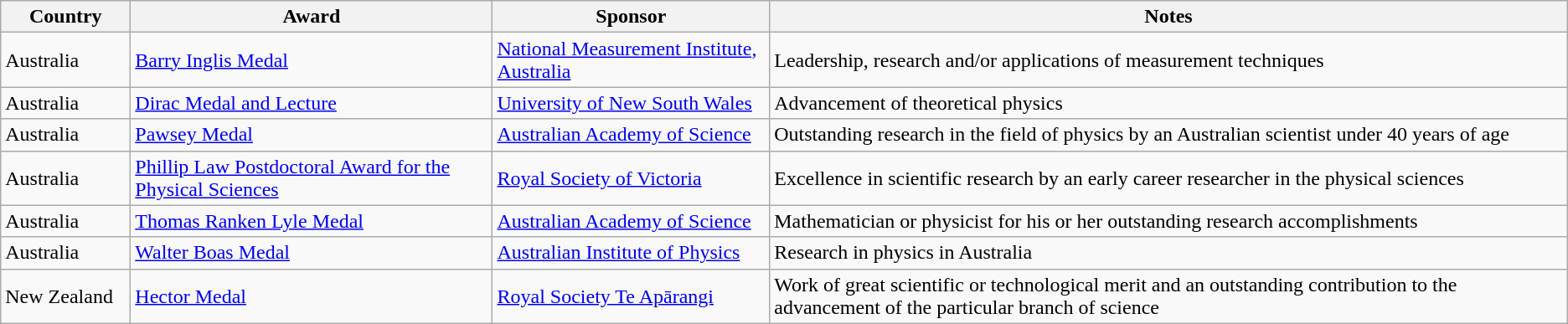<table Class="wikitable sortable">
<tr>
<th style="width:6em;">Country</th>
<th>Award</th>
<th>Sponsor</th>
<th>Notes</th>
</tr>
<tr>
<td>Australia</td>
<td><a href='#'>Barry Inglis Medal</a></td>
<td><a href='#'>National Measurement Institute, Australia</a></td>
<td>Leadership, research and/or applications of measurement techniques</td>
</tr>
<tr>
<td>Australia</td>
<td><a href='#'>Dirac Medal and Lecture</a></td>
<td><a href='#'>University of New South Wales</a></td>
<td>Advancement of theoretical physics</td>
</tr>
<tr>
<td>Australia</td>
<td><a href='#'>Pawsey Medal</a></td>
<td><a href='#'>Australian Academy of Science</a></td>
<td>Outstanding research in the field of physics by an Australian scientist under 40 years of age</td>
</tr>
<tr>
<td>Australia</td>
<td><a href='#'>Phillip Law Postdoctoral Award for the Physical Sciences</a></td>
<td><a href='#'>Royal Society of Victoria</a></td>
<td>Excellence in scientific research by an early career researcher in the physical sciences</td>
</tr>
<tr>
<td>Australia</td>
<td><a href='#'>Thomas Ranken Lyle Medal</a></td>
<td><a href='#'>Australian Academy of Science</a></td>
<td>Mathematician or physicist for his or her outstanding research accomplishments</td>
</tr>
<tr>
<td>Australia</td>
<td><a href='#'>Walter Boas Medal</a></td>
<td><a href='#'>Australian Institute of Physics</a></td>
<td>Research in physics in Australia</td>
</tr>
<tr>
<td>New Zealand</td>
<td><a href='#'>Hector Medal</a></td>
<td><a href='#'>Royal Society Te Apārangi</a></td>
<td>Work of great scientific or technological merit and an outstanding contribution to the advancement of the particular branch of science</td>
</tr>
</table>
